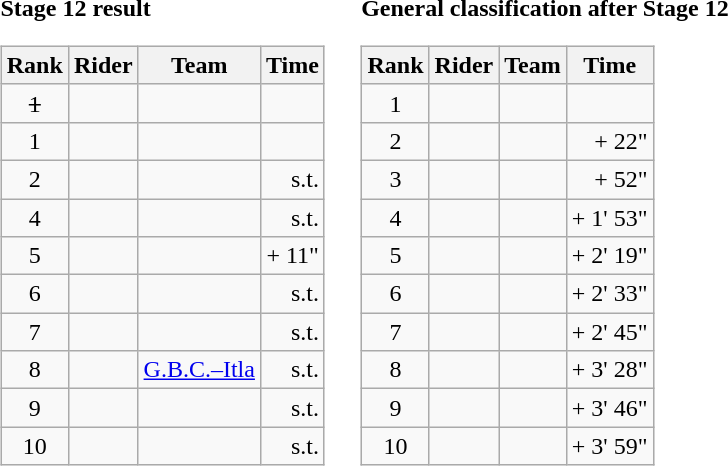<table>
<tr>
<td><strong>Stage 12 result</strong><br><table class="wikitable">
<tr>
<th scope="col">Rank</th>
<th scope="col">Rider</th>
<th scope="col">Team</th>
<th scope="col">Time</th>
</tr>
<tr>
<td style="text-align:center;"><s>1</s></td>
<td><s></s></td>
<td><s></s></td>
<td style="text-align:right;"><s></s></td>
</tr>
<tr>
<td style="text-align:center;">1</td>
<td></td>
<td></td>
<td style="text-align:right;"></td>
</tr>
<tr>
<td style="text-align:center;">2</td>
<td></td>
<td></td>
<td style="text-align:right;">s.t.</td>
</tr>
<tr>
<td style="text-align:center;">4</td>
<td></td>
<td></td>
<td style="text-align:right;">s.t.</td>
</tr>
<tr>
<td style="text-align:center;">5</td>
<td></td>
<td></td>
<td style="text-align:right;">+ 11"</td>
</tr>
<tr>
<td style="text-align:center;">6</td>
<td></td>
<td></td>
<td style="text-align:right;">s.t.</td>
</tr>
<tr>
<td style="text-align:center;">7</td>
<td></td>
<td></td>
<td style="text-align:right;">s.t.</td>
</tr>
<tr>
<td style="text-align:center;">8</td>
<td></td>
<td><a href='#'>G.B.C.–Itla</a></td>
<td style="text-align:right;">s.t.</td>
</tr>
<tr>
<td style="text-align:center;">9</td>
<td></td>
<td></td>
<td style="text-align:right;">s.t.</td>
</tr>
<tr>
<td style="text-align:center;">10</td>
<td></td>
<td></td>
<td style="text-align:right;">s.t.</td>
</tr>
</table>
</td>
<td></td>
<td><strong>General classification after Stage 12</strong><br><table class="wikitable">
<tr>
<th scope="col">Rank</th>
<th scope="col">Rider</th>
<th scope="col">Team</th>
<th scope="col">Time</th>
</tr>
<tr>
<td style="text-align:center;">1</td>
<td></td>
<td></td>
<td style="text-align:right;"></td>
</tr>
<tr>
<td style="text-align:center;">2</td>
<td></td>
<td></td>
<td style="text-align:right;">+ 22"</td>
</tr>
<tr>
<td style="text-align:center;">3</td>
<td></td>
<td></td>
<td style="text-align:right;">+ 52"</td>
</tr>
<tr>
<td style="text-align:center;">4</td>
<td></td>
<td></td>
<td style="text-align:right;">+ 1' 53"</td>
</tr>
<tr>
<td style="text-align:center;">5</td>
<td></td>
<td></td>
<td style="text-align:right;">+ 2' 19"</td>
</tr>
<tr>
<td style="text-align:center;">6</td>
<td></td>
<td></td>
<td style="text-align:right;">+ 2' 33"</td>
</tr>
<tr>
<td style="text-align:center;">7</td>
<td></td>
<td></td>
<td style="text-align:right;">+ 2' 45"</td>
</tr>
<tr>
<td style="text-align:center;">8</td>
<td></td>
<td></td>
<td style="text-align:right;">+ 3' 28"</td>
</tr>
<tr>
<td style="text-align:center;">9</td>
<td></td>
<td></td>
<td style="text-align:right;">+ 3' 46"</td>
</tr>
<tr>
<td style="text-align:center;">10</td>
<td></td>
<td></td>
<td style="text-align:right;">+ 3' 59"</td>
</tr>
</table>
</td>
</tr>
</table>
